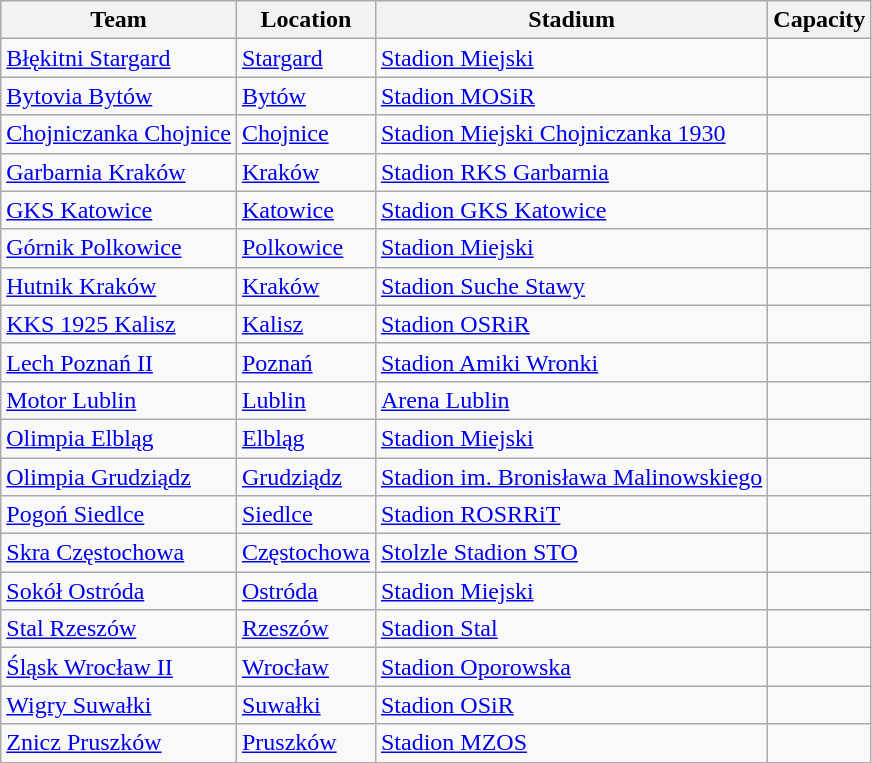<table class="wikitable sortable">
<tr>
<th>Team</th>
<th>Location</th>
<th>Stadium</th>
<th>Capacity</th>
</tr>
<tr>
<td><a href='#'>Błękitni Stargard</a></td>
<td><a href='#'>Stargard</a></td>
<td><a href='#'>Stadion Miejski</a></td>
<td></td>
</tr>
<tr>
<td><a href='#'>Bytovia Bytów</a></td>
<td><a href='#'>Bytów</a></td>
<td><a href='#'>Stadion MOSiR</a></td>
<td></td>
</tr>
<tr>
<td><a href='#'>Chojniczanka Chojnice</a></td>
<td><a href='#'>Chojnice</a></td>
<td><a href='#'>Stadion Miejski Chojniczanka 1930</a></td>
<td></td>
</tr>
<tr>
<td><a href='#'>Garbarnia Kraków</a></td>
<td><a href='#'>Kraków</a></td>
<td><a href='#'>Stadion RKS Garbarnia</a></td>
<td></td>
</tr>
<tr>
<td><a href='#'>GKS Katowice</a></td>
<td><a href='#'>Katowice</a></td>
<td><a href='#'>Stadion GKS Katowice</a></td>
<td></td>
</tr>
<tr>
<td><a href='#'>Górnik Polkowice</a></td>
<td><a href='#'>Polkowice</a></td>
<td><a href='#'>Stadion Miejski</a></td>
<td></td>
</tr>
<tr>
<td><a href='#'>Hutnik Kraków</a></td>
<td><a href='#'>Kraków</a></td>
<td><a href='#'>Stadion Suche Stawy</a></td>
<td></td>
</tr>
<tr>
<td><a href='#'>KKS 1925 Kalisz</a></td>
<td><a href='#'>Kalisz</a></td>
<td><a href='#'>Stadion OSRiR</a></td>
<td></td>
</tr>
<tr>
<td><a href='#'>Lech Poznań II</a></td>
<td><a href='#'>Poznań</a></td>
<td><a href='#'>Stadion Amiki Wronki</a></td>
<td></td>
</tr>
<tr>
<td><a href='#'>Motor Lublin</a></td>
<td><a href='#'>Lublin</a></td>
<td><a href='#'>Arena Lublin</a></td>
<td></td>
</tr>
<tr>
<td><a href='#'>Olimpia Elbląg</a></td>
<td><a href='#'>Elbląg</a></td>
<td><a href='#'>Stadion Miejski</a></td>
<td></td>
</tr>
<tr>
<td><a href='#'>Olimpia Grudziądz</a></td>
<td><a href='#'>Grudziądz</a></td>
<td><a href='#'>Stadion im. Bronisława Malinowskiego</a></td>
<td></td>
</tr>
<tr>
<td><a href='#'>Pogoń Siedlce</a></td>
<td><a href='#'>Siedlce</a></td>
<td><a href='#'>Stadion ROSRRiT</a></td>
<td></td>
</tr>
<tr>
<td><a href='#'>Skra Częstochowa</a></td>
<td><a href='#'>Częstochowa</a></td>
<td><a href='#'>Stolzle Stadion STO</a></td>
<td></td>
</tr>
<tr>
<td><a href='#'>Sokół Ostróda</a></td>
<td><a href='#'>Ostróda</a></td>
<td><a href='#'>Stadion Miejski</a></td>
<td></td>
</tr>
<tr>
<td><a href='#'>Stal Rzeszów</a></td>
<td><a href='#'>Rzeszów</a></td>
<td><a href='#'>Stadion Stal</a></td>
<td></td>
</tr>
<tr>
<td><a href='#'>Śląsk Wrocław II</a></td>
<td><a href='#'>Wrocław</a></td>
<td><a href='#'>Stadion Oporowska</a></td>
<td></td>
</tr>
<tr>
<td><a href='#'>Wigry Suwałki</a></td>
<td><a href='#'>Suwałki</a></td>
<td><a href='#'>Stadion OSiR</a></td>
<td></td>
</tr>
<tr>
<td><a href='#'>Znicz Pruszków</a></td>
<td><a href='#'>Pruszków</a></td>
<td><a href='#'>Stadion MZOS</a></td>
<td></td>
</tr>
</table>
